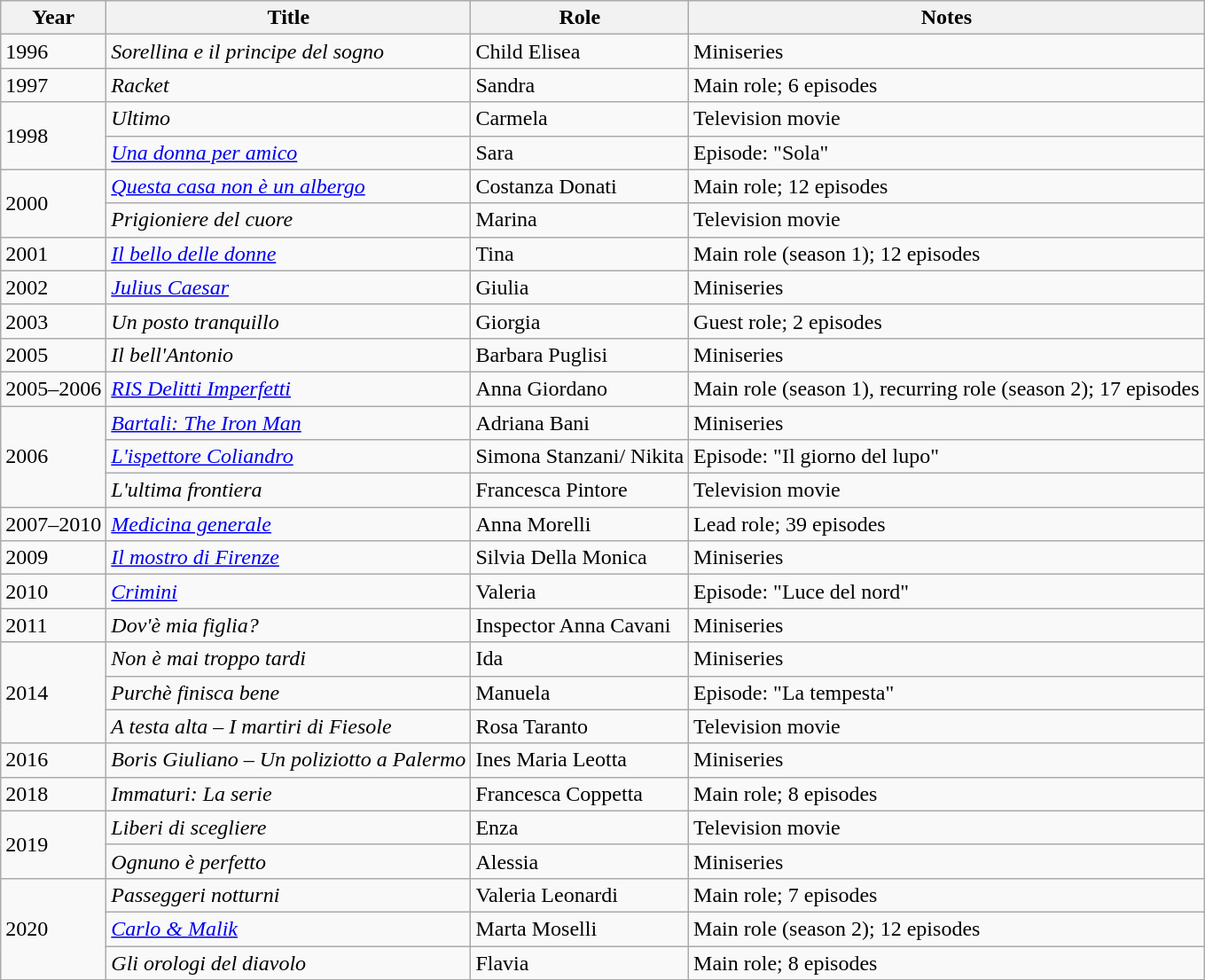<table class="wikitable">
<tr>
<th>Year</th>
<th>Title</th>
<th>Role</th>
<th>Notes</th>
</tr>
<tr>
<td>1996</td>
<td><em>Sorellina e il principe del sogno</em></td>
<td>Child Elisea</td>
<td>Miniseries</td>
</tr>
<tr>
<td>1997</td>
<td><em>Racket</em></td>
<td>Sandra</td>
<td>Main role; 6 episodes</td>
</tr>
<tr>
<td rowspan="2">1998</td>
<td><em>Ultimo</em></td>
<td>Carmela</td>
<td>Television movie</td>
</tr>
<tr>
<td><em><a href='#'>Una donna per amico</a></em></td>
<td>Sara</td>
<td>Episode: "Sola"</td>
</tr>
<tr>
<td rowspan="2">2000</td>
<td><em><a href='#'>Questa casa non è un albergo</a></em></td>
<td>Costanza Donati</td>
<td>Main role; 12 episodes</td>
</tr>
<tr>
<td><em>Prigioniere del cuore</em></td>
<td>Marina</td>
<td>Television movie</td>
</tr>
<tr>
<td>2001</td>
<td><em><a href='#'>Il bello delle donne</a></em></td>
<td>Tina</td>
<td>Main role (season 1); 12 episodes</td>
</tr>
<tr>
<td>2002</td>
<td><em><a href='#'>Julius Caesar</a></em></td>
<td>Giulia</td>
<td>Miniseries</td>
</tr>
<tr>
<td>2003</td>
<td><em>Un posto tranquillo</em></td>
<td>Giorgia</td>
<td>Guest role; 2 episodes</td>
</tr>
<tr>
<td>2005</td>
<td><em>Il bell'Antonio</em></td>
<td>Barbara Puglisi</td>
<td>Miniseries</td>
</tr>
<tr>
<td>2005–2006</td>
<td><em><a href='#'>RIS Delitti Imperfetti</a></em></td>
<td>Anna Giordano</td>
<td>Main role (season 1), recurring role (season 2); 17 episodes</td>
</tr>
<tr>
<td rowspan="3">2006</td>
<td><em><a href='#'>Bartali: The Iron Man</a></em></td>
<td>Adriana Bani</td>
<td>Miniseries</td>
</tr>
<tr>
<td><em><a href='#'>L'ispettore Coliandro</a></em></td>
<td>Simona Stanzani/ Nikita</td>
<td>Episode: "Il giorno del lupo"</td>
</tr>
<tr>
<td><em>L'ultima frontiera</em></td>
<td>Francesca Pintore</td>
<td>Television movie</td>
</tr>
<tr>
<td>2007–2010</td>
<td><em><a href='#'>Medicina generale</a></em></td>
<td>Anna Morelli</td>
<td>Lead role; 39 episodes</td>
</tr>
<tr>
<td>2009</td>
<td><em><a href='#'>Il mostro di Firenze</a></em></td>
<td>Silvia Della Monica</td>
<td>Miniseries</td>
</tr>
<tr>
<td>2010</td>
<td><em><a href='#'>Crimini</a></em></td>
<td>Valeria</td>
<td>Episode: "Luce del nord"</td>
</tr>
<tr>
<td>2011</td>
<td><em>Dov'è mia figlia?</em></td>
<td>Inspector Anna Cavani</td>
<td>Miniseries</td>
</tr>
<tr>
<td rowspan="3">2014</td>
<td><em>Non è mai troppo tardi</em></td>
<td>Ida</td>
<td>Miniseries</td>
</tr>
<tr>
<td><em>Purchè finisca bene</em></td>
<td>Manuela</td>
<td>Episode: "La tempesta"</td>
</tr>
<tr>
<td><em>A testa alta – I martiri di Fiesole</em></td>
<td>Rosa Taranto</td>
<td>Television movie</td>
</tr>
<tr>
<td>2016</td>
<td><em>Boris Giuliano – Un poliziotto a Palermo</em></td>
<td>Ines Maria Leotta</td>
<td>Miniseries</td>
</tr>
<tr>
<td>2018</td>
<td><em>Immaturi: La serie</em></td>
<td>Francesca Coppetta</td>
<td>Main role; 8 episodes</td>
</tr>
<tr>
<td rowspan="2">2019</td>
<td><em>Liberi di scegliere</em></td>
<td>Enza</td>
<td>Television movie</td>
</tr>
<tr>
<td><em>Ognuno è perfetto</em></td>
<td>Alessia</td>
<td>Miniseries</td>
</tr>
<tr>
<td rowspan="3">2020</td>
<td><em>Passeggeri notturni</em></td>
<td>Valeria Leonardi</td>
<td>Main role; 7 episodes</td>
</tr>
<tr>
<td><em><a href='#'>Carlo & Malik</a></em></td>
<td>Marta Moselli</td>
<td>Main role (season 2); 12 episodes</td>
</tr>
<tr>
<td><em>Gli orologi del diavolo</em></td>
<td>Flavia</td>
<td>Main role; 8 episodes</td>
</tr>
</table>
